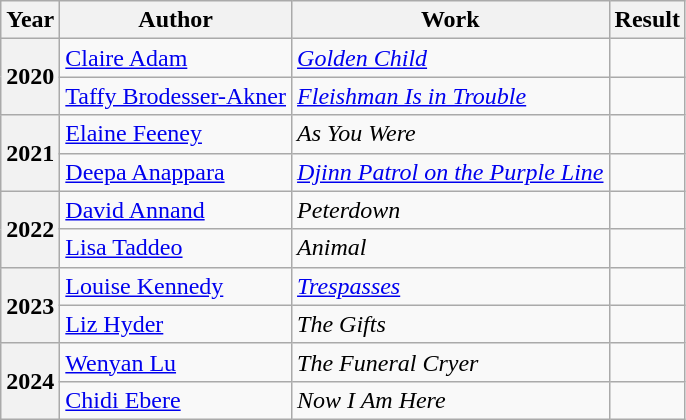<table class="wikitable">
<tr>
<th>Year</th>
<th>Author</th>
<th>Work</th>
<th>Result</th>
</tr>
<tr>
<th rowspan="2"><strong>2020</strong></th>
<td><a href='#'>Claire Adam</a></td>
<td><em><a href='#'>Golden Child</a></em></td>
<td></td>
</tr>
<tr>
<td><a href='#'>Taffy Brodesser-Akner</a></td>
<td><em><a href='#'>Fleishman Is in Trouble</a></em></td>
<td></td>
</tr>
<tr>
<th rowspan="2"><strong>2021</strong></th>
<td><a href='#'>Elaine Feeney</a></td>
<td><em>As You Were</em></td>
<td></td>
</tr>
<tr>
<td><a href='#'>Deepa Anappara</a></td>
<td><em><a href='#'>Djinn Patrol on the Purple Line</a></em></td>
<td></td>
</tr>
<tr>
<th rowspan="2"><strong>2022</strong></th>
<td><a href='#'>David Annand</a></td>
<td><em>Peterdown</em></td>
<td></td>
</tr>
<tr>
<td><a href='#'>Lisa Taddeo</a></td>
<td><em>Animal</em></td>
<td></td>
</tr>
<tr>
<th rowspan="2"><strong>2023</strong></th>
<td><a href='#'>Louise Kennedy</a></td>
<td><em><a href='#'>Trespasses</a></em></td>
<td></td>
</tr>
<tr>
<td><a href='#'>Liz Hyder</a></td>
<td><em>The Gifts</em></td>
<td></td>
</tr>
<tr>
<th rowspan="2"><strong>2024</strong></th>
<td><a href='#'>Wenyan Lu</a></td>
<td><em>The Funeral Cryer</em></td>
<td></td>
</tr>
<tr>
<td><a href='#'>Chidi Ebere</a></td>
<td><em>Now I Am Here</em></td>
<td></td>
</tr>
</table>
